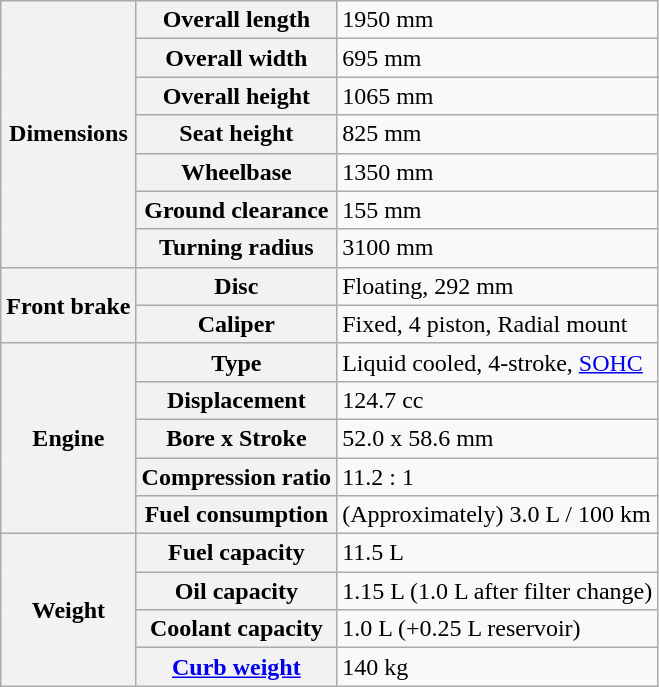<table class="wikitable" style="border: none;">
<tr>
<th rowspan="7">Dimensions</th>
<th>Overall length</th>
<td>1950 mm</td>
</tr>
<tr>
<th>Overall width</th>
<td>695 mm</td>
</tr>
<tr>
<th>Overall height</th>
<td>1065 mm</td>
</tr>
<tr>
<th>Seat height</th>
<td>825 mm</td>
</tr>
<tr>
<th>Wheelbase</th>
<td>1350 mm</td>
</tr>
<tr>
<th>Ground clearance</th>
<td>155 mm</td>
</tr>
<tr>
<th>Turning radius</th>
<td>3100 mm</td>
</tr>
<tr>
<th rowspan="2">Front brake</th>
<th>Disc</th>
<td>Floating, 292 mm</td>
</tr>
<tr>
<th>Caliper</th>
<td>Fixed, 4 piston, Radial mount</td>
</tr>
<tr>
<th rowspan="5">Engine</th>
<th>Type</th>
<td>Liquid cooled, 4-stroke, <a href='#'>SOHC</a></td>
</tr>
<tr>
<th>Displacement</th>
<td>124.7 cc</td>
</tr>
<tr>
<th>Bore x Stroke</th>
<td>52.0 x 58.6 mm</td>
</tr>
<tr>
<th>Compression ratio</th>
<td>11.2 : 1</td>
</tr>
<tr>
<th>Fuel consumption</th>
<td>(Approximately) 3.0 L / 100 km</td>
</tr>
<tr>
<th rowspan="4">Weight</th>
<th>Fuel capacity</th>
<td>11.5 L</td>
</tr>
<tr>
<th>Oil capacity</th>
<td>1.15 L (1.0 L after filter change)</td>
</tr>
<tr>
<th>Coolant capacity</th>
<td>1.0 L (+0.25 L reservoir)</td>
</tr>
<tr>
<th><a href='#'>Curb weight</a></th>
<td>140 kg</td>
</tr>
<tr>
</tr>
</table>
